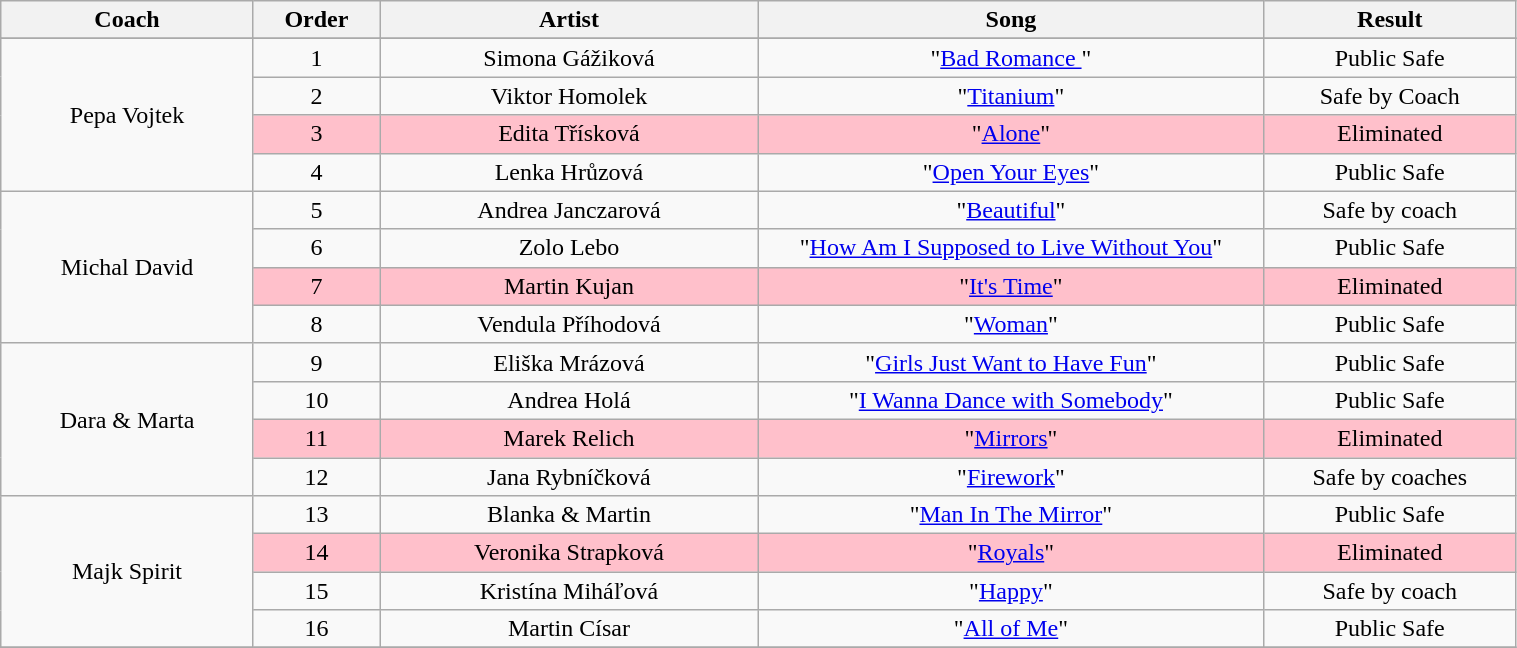<table class="wikitable" style="text-align:center; width:80%;">
<tr>
<th width="10%">Coach</th>
<th width="05%">Order</th>
<th width="15%">Artist</th>
<th width="20%">Song</th>
<th width="10%">Result</th>
</tr>
<tr>
</tr>
<tr>
<td rowspan=4>Pepa Vojtek</td>
<td>1</td>
<td>Simona Gážiková</td>
<td>"<a href='#'>Bad Romance </a>"</td>
<td>Public Safe</td>
</tr>
<tr>
<td>2</td>
<td>Viktor Homolek</td>
<td>"<a href='#'>Titanium</a>"</td>
<td>Safe by Coach</td>
</tr>
<tr>
<td style="background:pink">3</td>
<td style="background:pink">Edita Třísková</td>
<td style="background:pink">"<a href='#'>Alone</a>"</td>
<td style="background:pink">Eliminated</td>
</tr>
<tr>
<td>4</td>
<td>Lenka Hrůzová</td>
<td>"<a href='#'>Open Your Eyes</a>"</td>
<td>Public Safe</td>
</tr>
<tr>
<td rowspan=4>Michal David</td>
<td>5</td>
<td>Andrea Janczarová</td>
<td>"<a href='#'>Beautiful</a>"</td>
<td>Safe by coach</td>
</tr>
<tr>
<td>6</td>
<td>Zolo Lebo</td>
<td>"<a href='#'>How Am I Supposed to Live Without You</a>"</td>
<td>Public Safe</td>
</tr>
<tr>
<td style="background:pink">7</td>
<td style="background:pink">Martin Kujan</td>
<td style="background:pink">"<a href='#'>It's Time</a>"</td>
<td style="background:pink">Eliminated</td>
</tr>
<tr>
<td>8</td>
<td>Vendula Příhodová</td>
<td>"<a href='#'>Woman</a>"</td>
<td>Public Safe</td>
</tr>
<tr>
<td rowspan=4>Dara & Marta</td>
<td>9</td>
<td>Eliška Mrázová</td>
<td>"<a href='#'>Girls Just Want to Have Fun</a>"</td>
<td>Public Safe</td>
</tr>
<tr>
<td>10</td>
<td>Andrea Holá</td>
<td>"<a href='#'>I Wanna Dance with Somebody</a>"</td>
<td>Public Safe</td>
</tr>
<tr>
<td style="background:pink">11</td>
<td style="background:pink">Marek Relich</td>
<td style="background:pink">"<a href='#'>Mirrors</a>"</td>
<td style="background:pink">Eliminated</td>
</tr>
<tr>
<td>12</td>
<td>Jana Rybníčková</td>
<td>"<a href='#'>Firework</a>"</td>
<td>Safe by coaches</td>
</tr>
<tr>
<td rowspan=4>Majk Spirit</td>
<td>13</td>
<td>Blanka & Martin</td>
<td>"<a href='#'>Man In The Mirror</a>"</td>
<td>Public Safe</td>
</tr>
<tr>
<td style="background:pink">14</td>
<td style="background:pink">Veronika Strapková</td>
<td style="background:pink">"<a href='#'>Royals</a>"</td>
<td style="background:pink">Eliminated</td>
</tr>
<tr>
<td>15</td>
<td>Kristína Miháľová</td>
<td>"<a href='#'>Happy</a>"</td>
<td>Safe by coach</td>
</tr>
<tr>
<td>16</td>
<td>Martin Císar</td>
<td>"<a href='#'>All of Me</a>"</td>
<td>Public Safe</td>
</tr>
<tr>
</tr>
</table>
